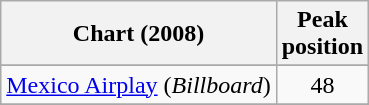<table class="wikitable sortable plainrowheaders">
<tr>
<th scope="col">Chart (2008)</th>
<th scope="col">Peak<br>position</th>
</tr>
<tr>
</tr>
<tr>
<td><a href='#'>Mexico Airplay</a> (<em>Billboard</em>)</td>
<td style="text-align:center">48</td>
</tr>
<tr>
</tr>
<tr>
</tr>
<tr>
</tr>
<tr>
</tr>
<tr>
</tr>
</table>
